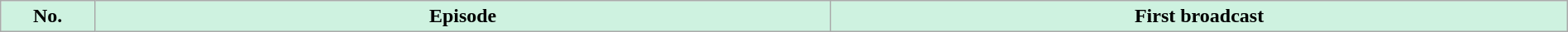<table class="wikitable plainrowheaders" style="width:100%; margin:auto; background:#fff;">
<tr>
<th style="background: #cef2e0; width:6%;">No.</th>
<th style="background: #cef2e0; width:47%;">Episode</th>
<th style="background: #cef2e0; width:47%;">First broadcast<br>



</th>
</tr>
</table>
